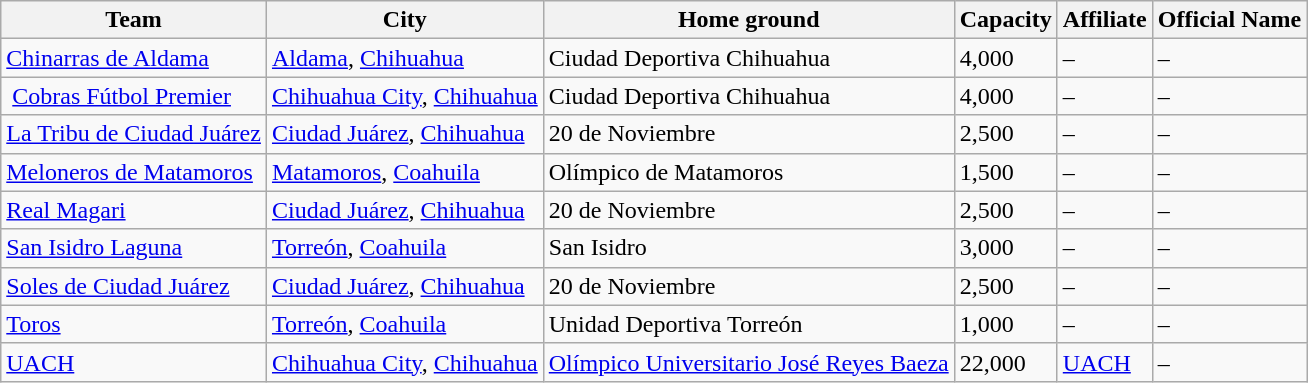<table class="wikitable sortable">
<tr>
<th>Team</th>
<th>City</th>
<th>Home ground</th>
<th>Capacity</th>
<th>Affiliate</th>
<th>Official Name</th>
</tr>
<tr>
<td><a href='#'>Chinarras de Aldama</a></td>
<td><a href='#'>Aldama</a>, <a href='#'>Chihuahua</a></td>
<td>Ciudad Deportiva Chihuahua</td>
<td>4,000</td>
<td>–</td>
<td>–</td>
</tr>
<tr>
<td> <a href='#'>Cobras Fútbol Premier</a></td>
<td><a href='#'>Chihuahua City</a>, <a href='#'>Chihuahua</a></td>
<td>Ciudad Deportiva Chihuahua</td>
<td>4,000</td>
<td>–</td>
<td>–</td>
</tr>
<tr>
<td><a href='#'>La Tribu de Ciudad Juárez</a></td>
<td><a href='#'>Ciudad Juárez</a>, <a href='#'>Chihuahua</a></td>
<td>20 de Noviembre</td>
<td>2,500</td>
<td>–</td>
<td>–</td>
</tr>
<tr>
<td><a href='#'>Meloneros de Matamoros</a></td>
<td><a href='#'>Matamoros</a>, <a href='#'>Coahuila</a></td>
<td>Olímpico de Matamoros</td>
<td>1,500</td>
<td>–</td>
<td>–</td>
</tr>
<tr>
<td><a href='#'>Real Magari</a></td>
<td><a href='#'>Ciudad Juárez</a>, <a href='#'>Chihuahua</a></td>
<td>20 de Noviembre</td>
<td>2,500</td>
<td>–</td>
<td>–</td>
</tr>
<tr>
<td><a href='#'>San Isidro Laguna</a></td>
<td><a href='#'>Torreón</a>, <a href='#'>Coahuila</a></td>
<td>San Isidro</td>
<td>3,000</td>
<td>–</td>
<td>–</td>
</tr>
<tr>
<td><a href='#'>Soles de Ciudad Juárez</a></td>
<td><a href='#'>Ciudad Juárez</a>, <a href='#'>Chihuahua</a></td>
<td>20 de Noviembre</td>
<td>2,500</td>
<td>–</td>
<td>–</td>
</tr>
<tr>
<td><a href='#'>Toros</a></td>
<td><a href='#'>Torreón</a>, <a href='#'>Coahuila</a></td>
<td>Unidad Deportiva Torreón</td>
<td>1,000</td>
<td>–</td>
<td>–</td>
</tr>
<tr>
<td><a href='#'>UACH</a></td>
<td><a href='#'>Chihuahua City</a>, <a href='#'>Chihuahua</a></td>
<td><a href='#'>Olímpico Universitario José Reyes Baeza</a></td>
<td>22,000</td>
<td><a href='#'>UACH</a></td>
<td>–</td>
</tr>
</table>
